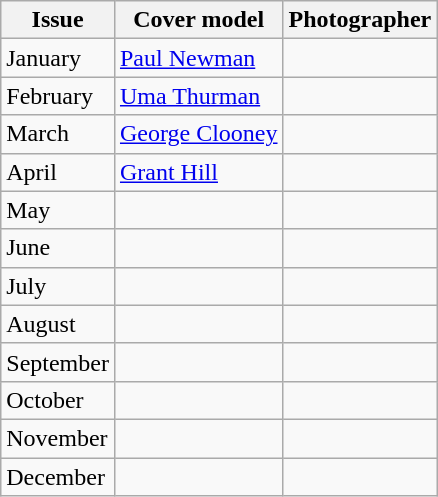<table class="sortable wikitable">
<tr>
<th>Issue</th>
<th>Cover model</th>
<th>Photographer</th>
</tr>
<tr>
<td>January</td>
<td><a href='#'>Paul Newman</a></td>
<td></td>
</tr>
<tr>
<td>February</td>
<td><a href='#'>Uma Thurman</a></td>
<td></td>
</tr>
<tr>
<td>March</td>
<td><a href='#'>George Clooney</a></td>
<td></td>
</tr>
<tr>
<td>April</td>
<td><a href='#'>Grant Hill</a></td>
<td></td>
</tr>
<tr>
<td>May</td>
<td></td>
<td></td>
</tr>
<tr>
<td>June</td>
<td></td>
<td></td>
</tr>
<tr>
<td>July</td>
<td></td>
<td></td>
</tr>
<tr>
<td>August</td>
<td></td>
<td></td>
</tr>
<tr>
<td>September</td>
<td></td>
<td></td>
</tr>
<tr>
<td>October</td>
<td></td>
<td></td>
</tr>
<tr>
<td>November</td>
<td></td>
<td></td>
</tr>
<tr>
<td>December</td>
<td></td>
<td></td>
</tr>
</table>
